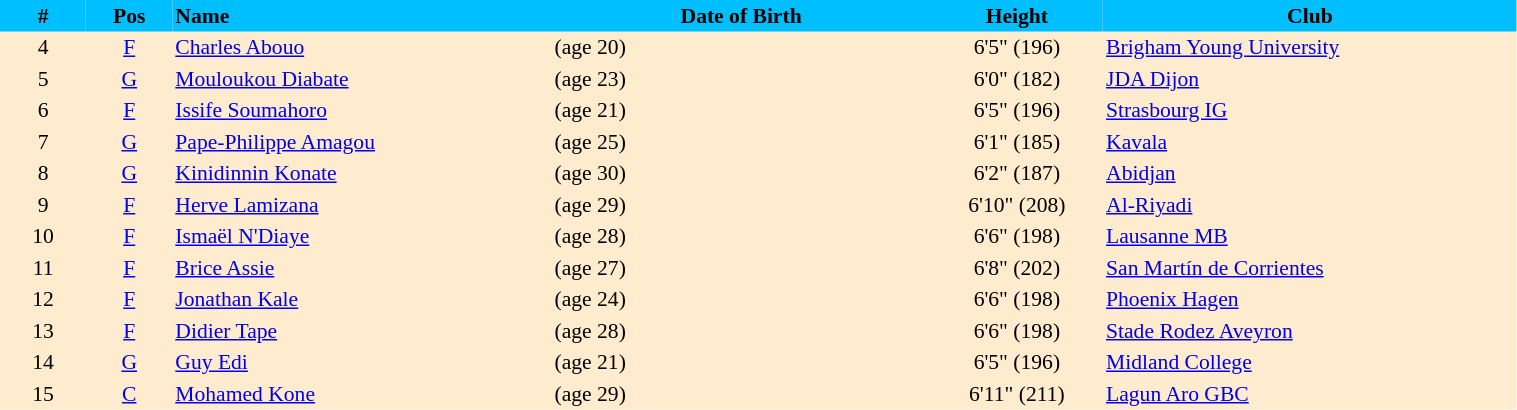<table border=0 cellpadding=2 cellspacing=0  |- bgcolor=#FFECCE style="text-align:center; font-size:90%;" width=80%>
<tr bgcolor=#00BFFF>
<th width=5%>#</th>
<th width=5%>Pos</th>
<th width=22% align=left>Name</th>
<th width=22%>Date of Birth</th>
<th width=10%>Height</th>
<th width=24%>Club</th>
</tr>
<tr>
<td>4</td>
<td><a href='#'>F</a></td>
<td align=left><a href='#'>Charles Abouo</a></td>
<td align=left> (age 20)</td>
<td>6'5" (196)</td>
<td align=left> <a href='#'>Brigham Young University</a></td>
</tr>
<tr>
<td>5</td>
<td><a href='#'>G</a></td>
<td align=left><a href='#'>Mouloukou Diabate</a></td>
<td align=left> (age 23)</td>
<td>6'0" (182)</td>
<td align=left> <a href='#'>JDA Dijon</a></td>
</tr>
<tr>
<td>6</td>
<td><a href='#'>F</a></td>
<td align=left><a href='#'>Issife Soumahoro</a></td>
<td align=left> (age 21)</td>
<td>6'5" (196)</td>
<td align=left> <a href='#'>Strasbourg IG</a></td>
</tr>
<tr>
<td>7</td>
<td><a href='#'>G</a></td>
<td align=left><a href='#'>Pape-Philippe Amagou</a></td>
<td align=left> (age 25)</td>
<td>6'1" (185)</td>
<td align=left> <a href='#'>Kavala</a></td>
</tr>
<tr>
<td>8</td>
<td><a href='#'>G</a></td>
<td align=left><a href='#'>Kinidinnin Konate</a></td>
<td align=left> (age 30)</td>
<td>6'2" (187)</td>
<td align=left> <a href='#'>Abidjan</a></td>
</tr>
<tr>
<td>9</td>
<td><a href='#'>F</a></td>
<td align=left><a href='#'>Herve Lamizana</a></td>
<td align=left> (age 29)</td>
<td>6'10" (208)</td>
<td align=left> <a href='#'>Al-Riyadi</a></td>
</tr>
<tr>
<td>10</td>
<td><a href='#'>F</a></td>
<td align=left><a href='#'>Ismaël N'Diaye</a></td>
<td align=left> (age 28)</td>
<td>6'6" (198)</td>
<td align=left> <a href='#'>Lausanne MB</a></td>
</tr>
<tr>
<td>11</td>
<td><a href='#'>F</a></td>
<td align=left><a href='#'>Brice Assie</a></td>
<td align=left> (age 27)</td>
<td>6'8" (202)</td>
<td align=left> <a href='#'>San Martín de Corrientes</a></td>
</tr>
<tr>
<td>12</td>
<td><a href='#'>F</a></td>
<td align=left><a href='#'>Jonathan Kale</a></td>
<td align=left> (age 24)</td>
<td>6'6" (198)</td>
<td align=left> <a href='#'>Phoenix Hagen</a></td>
</tr>
<tr>
<td>13</td>
<td><a href='#'>F</a></td>
<td align=left><a href='#'>Didier Tape</a></td>
<td align=left> (age 28)</td>
<td>6'6" (198)</td>
<td align=left> <a href='#'>Stade Rodez Aveyron</a></td>
</tr>
<tr>
<td>14</td>
<td><a href='#'>G</a></td>
<td align=left><a href='#'>Guy Edi</a></td>
<td align=left> (age 21)</td>
<td>6'5" (196)</td>
<td align=left> <a href='#'>Midland College</a></td>
</tr>
<tr>
<td>15</td>
<td><a href='#'>C</a></td>
<td align=left><a href='#'>Mohamed Kone</a></td>
<td align=left> (age 29)</td>
<td>6'11" (211)</td>
<td align=left> <a href='#'>Lagun Aro GBC</a></td>
</tr>
</table>
